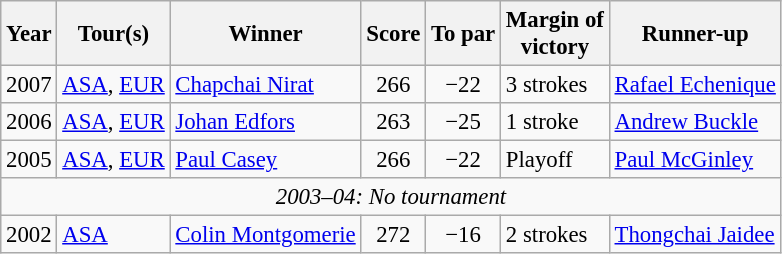<table class="wikitable" style="font-size:95%">
<tr>
<th>Year</th>
<th>Tour(s)</th>
<th>Winner</th>
<th>Score</th>
<th>To par</th>
<th>Margin of<br>victory</th>
<th>Runner-up</th>
</tr>
<tr>
<td>2007</td>
<td><a href='#'>ASA</a>, <a href='#'>EUR</a></td>
<td> <a href='#'>Chapchai Nirat</a></td>
<td align=center>266</td>
<td align=center>−22</td>
<td>3 strokes</td>
<td> <a href='#'>Rafael Echenique</a></td>
</tr>
<tr>
<td>2006</td>
<td><a href='#'>ASA</a>, <a href='#'>EUR</a></td>
<td> <a href='#'>Johan Edfors</a></td>
<td align=center>263</td>
<td align=center>−25</td>
<td>1 stroke</td>
<td> <a href='#'>Andrew Buckle</a></td>
</tr>
<tr>
<td>2005</td>
<td><a href='#'>ASA</a>, <a href='#'>EUR</a></td>
<td> <a href='#'>Paul Casey</a></td>
<td align=center>266</td>
<td align=center>−22</td>
<td>Playoff</td>
<td> <a href='#'>Paul McGinley</a></td>
</tr>
<tr>
<td colspan=7 align=center><em>2003–04: No tournament</em></td>
</tr>
<tr>
<td>2002</td>
<td><a href='#'>ASA</a></td>
<td> <a href='#'>Colin Montgomerie</a></td>
<td align=center>272</td>
<td align=center>−16</td>
<td>2 strokes</td>
<td> <a href='#'>Thongchai Jaidee</a></td>
</tr>
</table>
